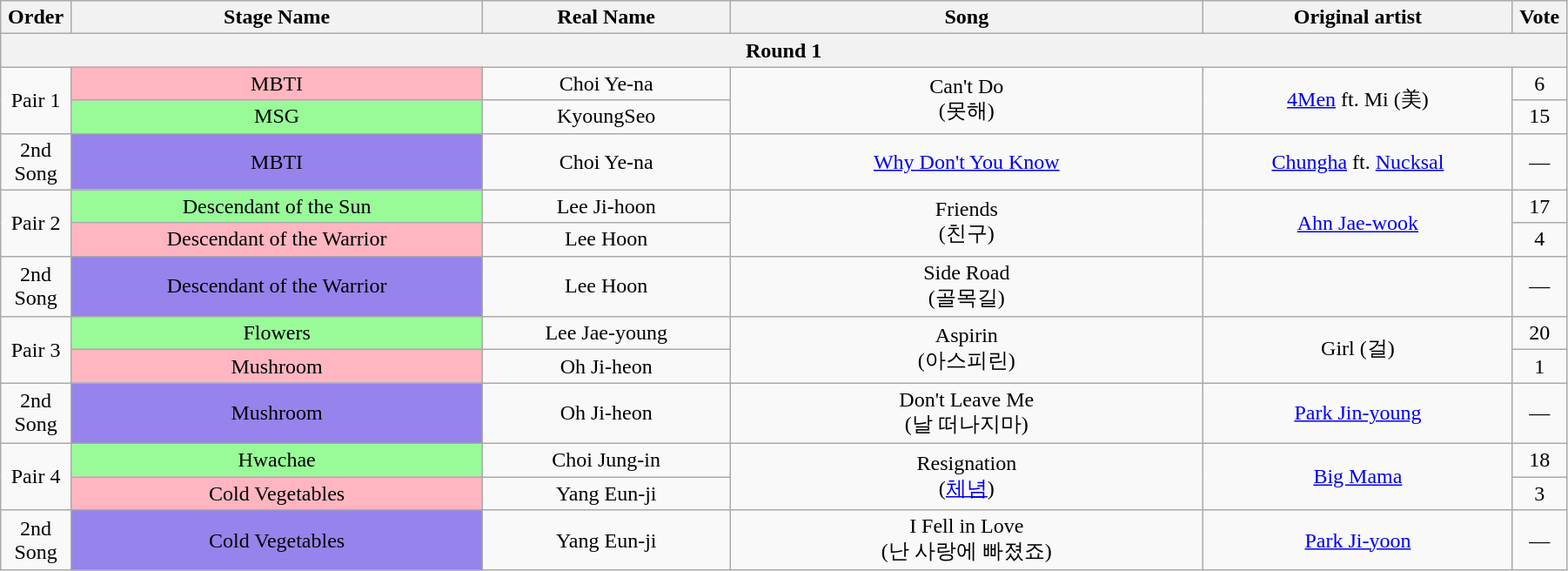<table class="wikitable" style="text-align:center; width:95%;">
<tr>
<th style="width:1%;">Order</th>
<th style="width:20%;">Stage Name</th>
<th style="width:12%;">Real Name</th>
<th style="width:23%;">Song</th>
<th style="width:15%;">Original artist</th>
<th style="width:1%;">Vote</th>
</tr>
<tr>
<th colspan=6>Round 1</th>
</tr>
<tr>
<td rowspan=2>Pair 1</td>
<td bgcolor="lightpink">MBTI</td>
<td>Choi Ye-na</td>
<td rowspan=2>Can't Do<br>(못해)</td>
<td rowspan=2><a href='#'>4Men</a> ft. Mi (美)</td>
<td>6</td>
</tr>
<tr>
<td bgcolor="palegreen">MSG</td>
<td>KyoungSeo</td>
<td>15</td>
</tr>
<tr>
<td>2nd Song</td>
<td bgcolor="#9683EC">MBTI</td>
<td>Choi Ye-na</td>
<td><a href='#'>Why Don't You Know</a></td>
<td><a href='#'>Chungha</a> ft. <a href='#'>Nucksal</a></td>
<td>—</td>
</tr>
<tr>
<td rowspan=2>Pair 2</td>
<td bgcolor="palegreen">Descendant of the Sun</td>
<td>Lee Ji-hoon</td>
<td rowspan=2>Friends<br>(친구)</td>
<td rowspan=2><a href='#'>Ahn Jae-wook</a></td>
<td>17</td>
</tr>
<tr>
<td bgcolor="lightpink">Descendant of the Warrior</td>
<td>Lee Hoon</td>
<td>4</td>
</tr>
<tr>
<td>2nd Song</td>
<td bgcolor="#9683EC">Descendant of the Warrior</td>
<td>Lee Hoon</td>
<td>Side Road<br>(골목길)</td>
<td></td>
<td>—</td>
</tr>
<tr>
<td rowspan=2>Pair 3</td>
<td bgcolor="palegreen">Flowers</td>
<td>Lee Jae-young</td>
<td rowspan=2>Aspirin<br>(아스피린)</td>
<td rowspan=2>Girl (걸)</td>
<td>20</td>
</tr>
<tr>
<td bgcolor="lightpink">Mushroom</td>
<td>Oh Ji-heon</td>
<td>1</td>
</tr>
<tr>
<td>2nd Song</td>
<td bgcolor="#9683EC">Mushroom</td>
<td>Oh Ji-heon</td>
<td>Don't Leave Me<br>(날 떠나지마)</td>
<td><a href='#'>Park Jin-young</a></td>
<td>—</td>
</tr>
<tr>
<td rowspan=2>Pair 4</td>
<td bgcolor="palegreen">Hwachae</td>
<td>Choi Jung-in</td>
<td rowspan=2>Resignation<br>(<a href='#'>체념</a>)</td>
<td rowspan=2><a href='#'>Big Mama</a></td>
<td>18</td>
</tr>
<tr>
<td bgcolor="lightpink">Cold Vegetables</td>
<td>Yang Eun-ji</td>
<td>3</td>
</tr>
<tr>
<td>2nd Song</td>
<td bgcolor="#9683EC">Cold Vegetables</td>
<td>Yang Eun-ji</td>
<td>I Fell in Love<br>(난 사랑에 빠졌죠)</td>
<td><a href='#'>Park Ji-yoon</a></td>
<td>—</td>
</tr>
</table>
